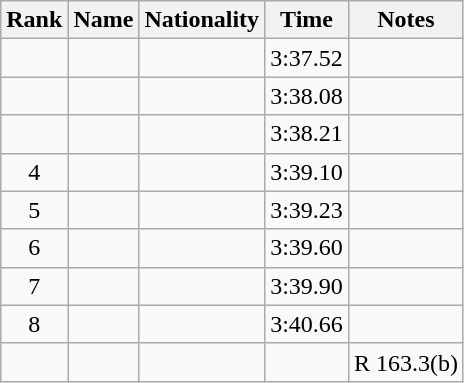<table class="wikitable sortable" style="text-align:center">
<tr>
<th>Rank</th>
<th>Name</th>
<th>Nationality</th>
<th>Time</th>
<th>Notes</th>
</tr>
<tr>
<td></td>
<td align=left></td>
<td align=left></td>
<td>3:37.52</td>
<td></td>
</tr>
<tr>
<td></td>
<td align=left></td>
<td align=left></td>
<td>3:38.08</td>
<td></td>
</tr>
<tr>
<td></td>
<td align=left></td>
<td align=left></td>
<td>3:38.21</td>
<td></td>
</tr>
<tr>
<td>4</td>
<td align=left></td>
<td align=left></td>
<td>3:39.10</td>
<td></td>
</tr>
<tr>
<td>5</td>
<td align=left></td>
<td align=left></td>
<td>3:39.23</td>
<td></td>
</tr>
<tr>
<td>6</td>
<td align=left></td>
<td align=left></td>
<td>3:39.60</td>
<td></td>
</tr>
<tr>
<td>7</td>
<td align=left></td>
<td align=left></td>
<td>3:39.90</td>
<td></td>
</tr>
<tr>
<td>8</td>
<td align=left></td>
<td align=left></td>
<td>3:40.66</td>
<td></td>
</tr>
<tr>
<td></td>
<td align=left></td>
<td align=left></td>
<td></td>
<td>R 163.3(b) </td>
</tr>
</table>
